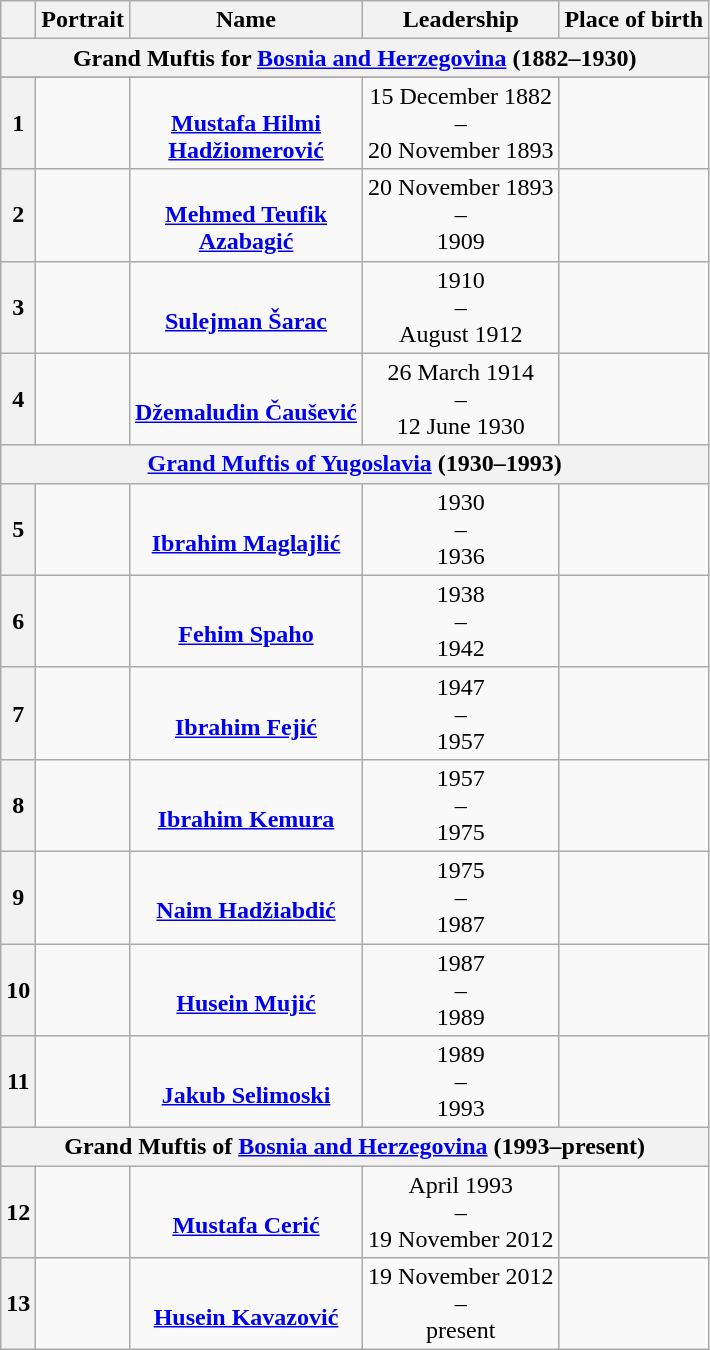<table class="wikitable" style="text-align:center">
<tr>
<th style="width:1;"></th>
<th style="width:5;">Portrait</th>
<th style="width:5;">Name</th>
<th style="width:5;">Leadership</th>
<th style="width:5;">Place of birth</th>
</tr>
<tr>
<th colspan="5">Grand Muftis for <a href='#'>Bosnia and Herzegovina</a> (1882–1930)</th>
</tr>
<tr>
</tr>
<tr>
<th>1</th>
<td></td>
<td><br><strong><a href='#'>Mustafa Hilmi<br>Hadžiomerović</a></strong><br></td>
<td>15 December 1882<br>–<br>20 November 1893<br></td>
<td></td>
</tr>
<tr>
<th>2</th>
<td></td>
<td><br><strong><a href='#'>Mehmed Teufik<br>Azabagić</a></strong><br></td>
<td>20 November 1893<br>–<br>1909</td>
<td></td>
</tr>
<tr>
<th>3</th>
<td></td>
<td><br><strong><a href='#'>Sulejman Šarac</a></strong><br></td>
<td>1910<br>–<br>August 1912</td>
<td></td>
</tr>
<tr>
<th>4</th>
<td></td>
<td><br><strong><a href='#'>Džemaludin Čaušević</a></strong><br></td>
<td>26 March 1914<br>–<br>12 June 1930<br></td>
<td></td>
</tr>
<tr>
<th colspan="5"><a href='#'>Grand Muftis of Yugoslavia</a> (1930–1993)</th>
</tr>
<tr>
<th>5</th>
<td></td>
<td><br><strong><a href='#'>Ibrahim Maglajlić</a></strong><br></td>
<td>1930<br>–<br>1936</td>
<td></td>
</tr>
<tr>
<th>6</th>
<td></td>
<td><br><strong><a href='#'>Fehim Spaho</a></strong><br></td>
<td>1938<br>–<br>1942</td>
<td></td>
</tr>
<tr>
<th>7</th>
<td></td>
<td><br><strong><a href='#'>Ibrahim Fejić</a></strong><br></td>
<td>1947<br>–<br>1957</td>
<td></td>
</tr>
<tr>
<th>8</th>
<td></td>
<td><br><strong><a href='#'>Ibrahim Kemura</a></strong><br></td>
<td>1957<br>–<br>1975</td>
<td></td>
</tr>
<tr>
<th>9</th>
<td></td>
<td><br><strong><a href='#'>Naim Hadžiabdić</a></strong><br></td>
<td>1975<br>–<br>1987</td>
<td></td>
</tr>
<tr>
<th>10</th>
<td></td>
<td><br><strong><a href='#'>Husein Mujić</a></strong><br></td>
<td>1987<br>–<br>1989</td>
<td></td>
</tr>
<tr>
<th>11</th>
<td></td>
<td><br><strong><a href='#'>Jakub Selimoski</a></strong><br></td>
<td>1989<br>–<br>1993</td>
<td></td>
</tr>
<tr>
<th colspan="5">Grand Muftis of <a href='#'>Bosnia and Herzegovina</a> (1993–present)</th>
</tr>
<tr>
<th>12</th>
<td></td>
<td><br><strong><a href='#'>Mustafa Cerić</a></strong><br></td>
<td>April 1993<br>–<br>19 November 2012</td>
<td></td>
</tr>
<tr>
<th>13</th>
<td></td>
<td><br><strong><a href='#'>Husein Kavazović</a></strong><br></td>
<td>19 November 2012<br>–<br>present<br></td>
<td></td>
</tr>
</table>
